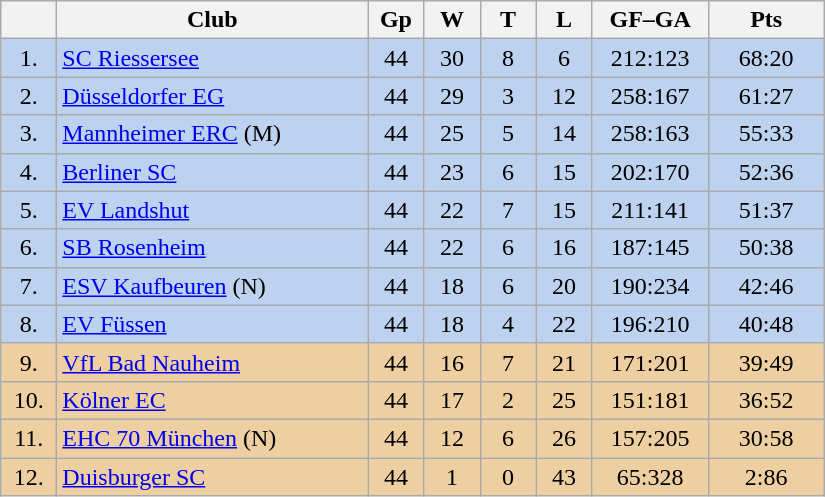<table class="wikitable">
<tr>
<th width="30"></th>
<th width="200">Club</th>
<th width="30">Gp</th>
<th width="30">W</th>
<th width="30">T</th>
<th width="30">L</th>
<th width="70">GF–GA</th>
<th width="70">Pts</th>
</tr>
<tr bgcolor="#BCD2EE" align="center">
<td>1.</td>
<td align="left"><a href='#'>SC Riessersee</a></td>
<td>44</td>
<td>30</td>
<td>8</td>
<td>6</td>
<td>212:123</td>
<td>68:20</td>
</tr>
<tr bgcolor=#BCD2EE align="center">
<td>2.</td>
<td align="left"><a href='#'>Düsseldorfer EG</a></td>
<td>44</td>
<td>29</td>
<td>3</td>
<td>12</td>
<td>258:167</td>
<td>61:27</td>
</tr>
<tr bgcolor=#BCD2EE align="center">
<td>3.</td>
<td align="left"><a href='#'>Mannheimer ERC</a> (M)</td>
<td>44</td>
<td>25</td>
<td>5</td>
<td>14</td>
<td>258:163</td>
<td>55:33</td>
</tr>
<tr bgcolor=#BCD2EE align="center">
<td>4.</td>
<td align="left"><a href='#'>Berliner SC</a></td>
<td>44</td>
<td>23</td>
<td>6</td>
<td>15</td>
<td>202:170</td>
<td>52:36</td>
</tr>
<tr bgcolor=#BCD2EE align="center">
<td>5.</td>
<td align="left"><a href='#'>EV Landshut</a></td>
<td>44</td>
<td>22</td>
<td>7</td>
<td>15</td>
<td>211:141</td>
<td>51:37</td>
</tr>
<tr bgcolor=#BCD2EE align="center">
<td>6.</td>
<td align="left"><a href='#'>SB Rosenheim</a></td>
<td>44</td>
<td>22</td>
<td>6</td>
<td>16</td>
<td>187:145</td>
<td>50:38</td>
</tr>
<tr bgcolor=#BCD2EE align="center">
<td>7.</td>
<td align="left"><a href='#'>ESV Kaufbeuren</a> (N)</td>
<td>44</td>
<td>18</td>
<td>6</td>
<td>20</td>
<td>190:234</td>
<td>42:46</td>
</tr>
<tr bgcolor=#BCD2EE align="center">
<td>8.</td>
<td align="left"><a href='#'>EV Füssen</a></td>
<td>44</td>
<td>18</td>
<td>4</td>
<td>22</td>
<td>196:210</td>
<td>40:48</td>
</tr>
<tr bgcolor=#EECFA1 align="center">
<td>9.</td>
<td align="left"><a href='#'>VfL Bad Nauheim</a></td>
<td>44</td>
<td>16</td>
<td>7</td>
<td>21</td>
<td>171:201</td>
<td>39:49</td>
</tr>
<tr bgcolor=#EECFA1 align="center">
<td>10.</td>
<td align="left"><a href='#'>Kölner EC</a></td>
<td>44</td>
<td>17</td>
<td>2</td>
<td>25</td>
<td>151:181</td>
<td>36:52</td>
</tr>
<tr bgcolor=#EECFA1 align="center">
<td>11.</td>
<td align="left"><a href='#'>EHC 70 München</a> (N)</td>
<td>44</td>
<td>12</td>
<td>6</td>
<td>26</td>
<td>157:205</td>
<td>30:58</td>
</tr>
<tr bgcolor=#EECFA1 align="center">
<td>12.</td>
<td align="left"><a href='#'>Duisburger SC</a></td>
<td>44</td>
<td>1</td>
<td>0</td>
<td>43</td>
<td>65:328</td>
<td>2:86</td>
</tr>
</table>
